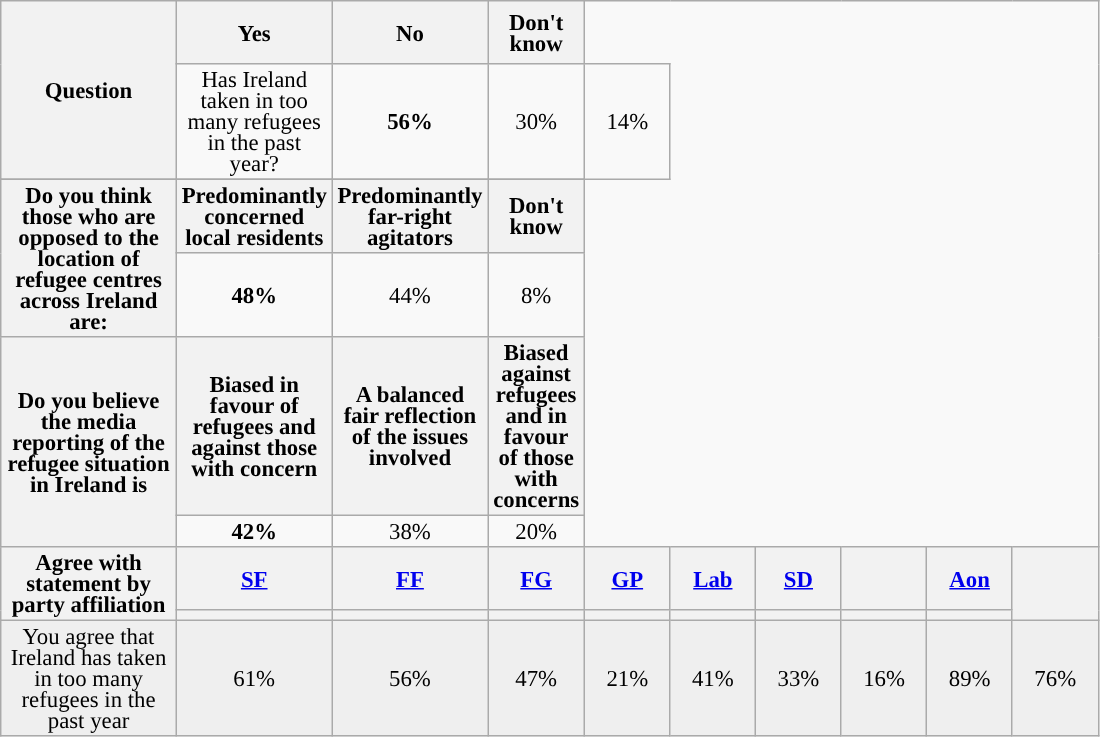<table class="wikitable sortable collapsible" style="text-align:center;font-size:95%;line-height:14px;">
<tr style="height:42px;">
<th style="width:110px;" rowspan="2">Question</th>
<th class="unsortable" style="width:50px;">Yes</th>
<th class="unsortable" style="width:50px;">No</th>
<th class="unsortable" style="width:50px;">Don't know</th>
</tr>
<tr>
<td>Has Ireland taken in too many refugees in the past year?</td>
<td><strong>56%</strong></td>
<td>30%</td>
<td>14%</td>
</tr>
<tr>
</tr>
<tr style="height:42px;">
<th style="width:110px;" rowspan="2">Do you think those who are opposed to the location of refugee centres across Ireland are:</th>
<th class="unsortable" style="width:50px;">Predominantly concerned local residents</th>
<th class="unsortable" style="width:50px;">Predominantly far-right agitators</th>
<th class="unsortable" style="width:50px;">Don't know</th>
</tr>
<tr>
<td><strong>48%</strong></td>
<td>44%</td>
<td>8%</td>
</tr>
<tr style="height:42px;">
<th style="width:110px;" rowspan="2">Do you believe the media reporting of the refugee situation in Ireland is</th>
<th class="unsortable" style="width:50px;">Biased in favour of refugees and against those with concern</th>
<th class="unsortable" style="width:50px;">A balanced fair reflection of the issues involved</th>
<th class="unsortable" style="width:50px;">Biased against refugees and in favour of those with concerns</th>
</tr>
<tr>
<td><strong>42%</strong></td>
<td>38%</td>
<td>20%</td>
</tr>
<tr style="height:42px;">
<th style="width:110px;" rowspan="2">Agree with statement by party affiliation</th>
<th class="unsortable" style="width:50px;"><a href='#'>SF</a></th>
<th class="unsortable" style="width:50px;"><a href='#'>FF</a></th>
<th class="unsortable" style="width:50px;"><a href='#'>FG</a></th>
<th class="unsortable" style="width:50px;"><a href='#'>GP</a></th>
<th class="unsortable" style="width:50px;"><a href='#'>Lab</a></th>
<th class="unsortable" style="width:50px;"><a href='#'>SD</a></th>
<th class="unsortable" style="width:50px;"></th>
<th class="unsortable" style="width:50px;"><a href='#'>Aon</a></th>
<th class="unsortable" style="width:50px;" rowspan="2"></th>
</tr>
<tr>
<th style="color:inherit;background:"></th>
<th style="color:inherit;background:"></th>
<th style="color:inherit;background:"></th>
<th style="color:inherit;background:"></th>
<th style="color:inherit;background:"></th>
<th style="color:inherit;background:"></th>
<th style="color:inherit;background:"></th>
<th style="color:inherit;background:"></th>
</tr>
<tr style="background:#EFEFEF;">
<td>You agree that Ireland has taken in too many refugees in the past year</td>
<td>61%</td>
<td>56%</td>
<td>47%</td>
<td>21%</td>
<td>41%</td>
<td>33%</td>
<td>16%</td>
<td>89%</td>
<td>76%</td>
</tr>
</table>
